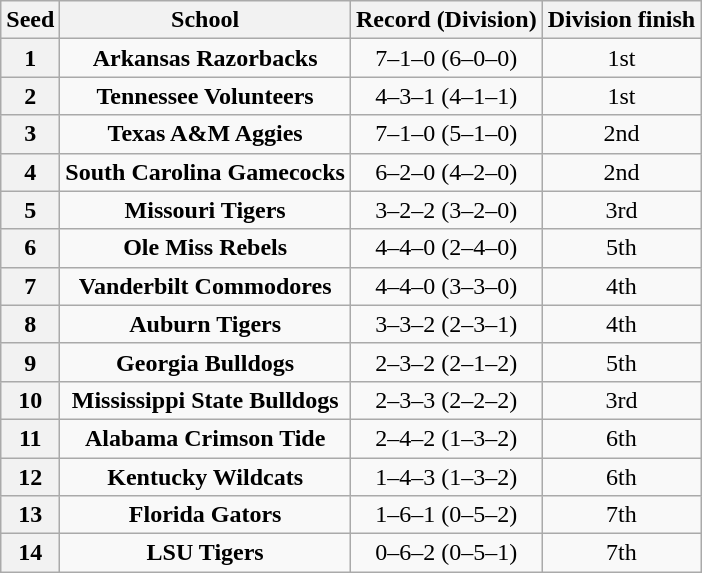<table class="wikitable sortable" style="text-align:center">
<tr>
<th scope="col">Seed</th>
<th scope="col">School</th>
<th scope="col">Record (Division)</th>
<th scope="col">Division finish</th>
</tr>
<tr>
<th scope="row">1</th>
<td style=><strong>Arkansas Razorbacks</strong></td>
<td>7–1–0 (6–0–0)</td>
<td>1st </td>
</tr>
<tr>
<th scope="row">2</th>
<td style=><strong>Tennessee Volunteers</strong></td>
<td>4–3–1 (4–1–1)</td>
<td>1st </td>
</tr>
<tr>
<th scope="row">3</th>
<td style=><strong>Texas A&M Aggies</strong></td>
<td>7–1–0 (5–1–0)</td>
<td>2nd </td>
</tr>
<tr>
<th scope="row">4</th>
<td style=><strong>South Carolina Gamecocks</strong></td>
<td>6–2–0 (4–2–0)</td>
<td>2nd </td>
</tr>
<tr>
<th scope="row">5</th>
<td style=><strong>Missouri Tigers</strong></td>
<td>3–2–2 (3–2–0)</td>
<td>3rd </td>
</tr>
<tr>
<th scope="row">6</th>
<td style=><strong>Ole Miss Rebels</strong></td>
<td>4–4–0 (2–4–0)</td>
<td>5th </td>
</tr>
<tr>
<th scope="row">7</th>
<td style=><strong>Vanderbilt Commodores</strong></td>
<td>4–4–0 (3–3–0)</td>
<td>4th </td>
</tr>
<tr>
<th scope="row">8</th>
<td style=><strong>Auburn Tigers</strong></td>
<td>3–3–2 (2–3–1)</td>
<td>4th </td>
</tr>
<tr>
<th scope="row">9</th>
<td style=><strong>Georgia Bulldogs</strong></td>
<td>2–3–2 (2–1–2)</td>
<td>5th </td>
</tr>
<tr>
<th scope="row">10</th>
<td style=><strong>Mississippi State Bulldogs</strong></td>
<td>2–3–3 (2–2–2)</td>
<td>3rd </td>
</tr>
<tr>
<th scope="row">11</th>
<td style=><strong>Alabama Crimson Tide</strong></td>
<td>2–4–2 (1–3–2)</td>
<td>6th </td>
</tr>
<tr>
<th scope="row">12</th>
<td style=><strong>Kentucky Wildcats</strong></td>
<td>1–4–3 (1–3–2)</td>
<td>6th </td>
</tr>
<tr>
<th scope="row">13</th>
<td style=><strong>Florida Gators</strong></td>
<td>1–6–1 (0–5–2)</td>
<td>7th </td>
</tr>
<tr>
<th scope="row">14</th>
<td style=><strong>LSU Tigers</strong></td>
<td>0–6–2 (0–5–1)</td>
<td>7th </td>
</tr>
</table>
